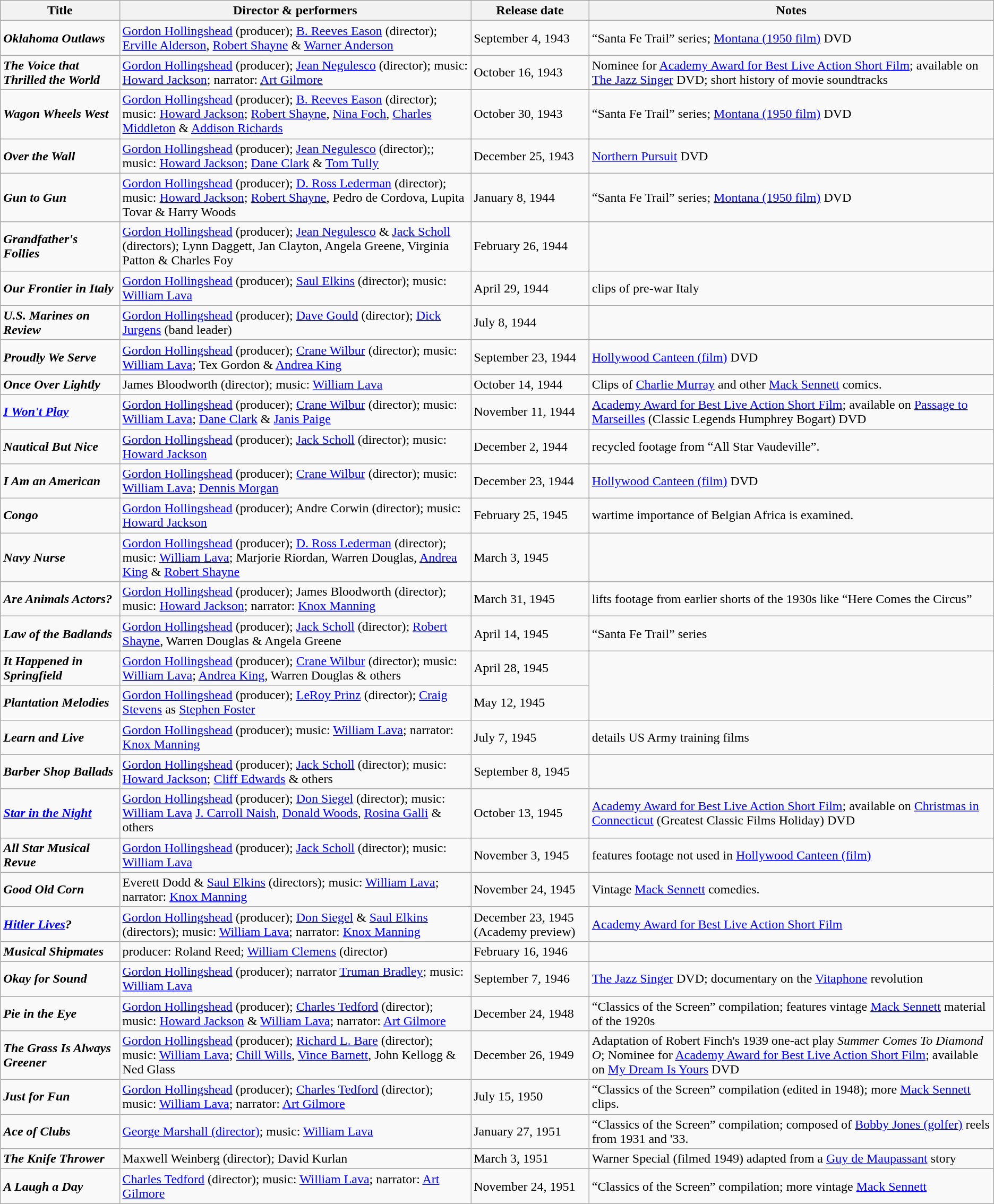<table class="wikitable sortable" border="1">
<tr>
<th>Title</th>
<th>Director & performers</th>
<th>Release date</th>
<th>Notes</th>
</tr>
<tr>
<td><strong><em>Oklahoma Outlaws</em></strong></td>
<td><a href='#'>Gordon Hollingshead</a> (producer); <a href='#'>B. Reeves Eason</a> (director); <a href='#'>Erville Alderson</a>, <a href='#'>Robert Shayne</a> & <a href='#'>Warner Anderson</a></td>
<td>September 4, 1943</td>
<td>“Santa Fe Trail” series; <a href='#'>Montana (1950 film)</a> DVD</td>
</tr>
<tr>
<td><strong><em>The Voice that Thrilled the World</em></strong></td>
<td><a href='#'>Gordon Hollingshead</a> (producer); <a href='#'>Jean Negulesco</a> (director); music: <a href='#'>Howard Jackson</a>; narrator: <a href='#'>Art Gilmore</a></td>
<td>October 16, 1943</td>
<td>Nominee for <a href='#'>Academy Award for Best Live Action Short Film</a>; available on <a href='#'>The Jazz Singer</a> DVD; short history of movie soundtracks</td>
</tr>
<tr>
<td><strong><em>Wagon Wheels West</em></strong></td>
<td><a href='#'>Gordon Hollingshead</a> (producer); <a href='#'>B. Reeves Eason</a> (director); music: <a href='#'>Howard Jackson</a>; <a href='#'>Robert Shayne</a>, <a href='#'>Nina Foch</a>, <a href='#'>Charles Middleton</a> & <a href='#'>Addison Richards</a></td>
<td>October 30, 1943</td>
<td>“Santa Fe Trail” series; <a href='#'>Montana (1950 film)</a> DVD</td>
</tr>
<tr>
<td><strong><em>Over the Wall</em></strong></td>
<td><a href='#'>Gordon Hollingshead</a> (producer); <a href='#'>Jean Negulesco</a> (director);; music: <a href='#'>Howard Jackson</a>; <a href='#'>Dane Clark</a> & <a href='#'>Tom Tully</a></td>
<td>December 25, 1943</td>
<td><a href='#'>Northern Pursuit</a> DVD</td>
</tr>
<tr>
<td><strong><em>Gun to Gun</em></strong></td>
<td><a href='#'>Gordon Hollingshead</a> (producer); <a href='#'>D. Ross Lederman</a> (director); music: <a href='#'>Howard Jackson</a>; <a href='#'>Robert Shayne</a>, Pedro de Cordova, Lupita Tovar & Harry Woods</td>
<td>January 8, 1944</td>
<td>“Santa Fe Trail” series; <a href='#'>Montana (1950 film)</a> DVD</td>
</tr>
<tr>
<td><strong><em>Grandfather's Follies</em></strong></td>
<td><a href='#'>Gordon Hollingshead</a> (producer); <a href='#'>Jean Negulesco</a> & <a href='#'>Jack Scholl</a> (directors); Lynn Daggett, Jan Clayton, Angela Greene, Virginia Patton & Charles Foy</td>
<td>February 26, 1944</td>
</tr>
<tr>
<td><strong><em>Our Frontier in Italy</em></strong></td>
<td><a href='#'>Gordon Hollingshead</a> (producer); <a href='#'>Saul Elkins</a> (director); music: <a href='#'>William Lava</a></td>
<td>April 29, 1944</td>
<td>clips of pre-war Italy</td>
</tr>
<tr>
<td><strong><em>U.S. Marines on Review</em></strong></td>
<td><a href='#'>Gordon Hollingshead</a> (producer); <a href='#'>Dave Gould</a> (director); <a href='#'>Dick Jurgens</a> (band leader)</td>
<td>July 8, 1944</td>
</tr>
<tr>
<td><strong><em>Proudly We Serve</em></strong></td>
<td><a href='#'>Gordon Hollingshead</a> (producer); <a href='#'>Crane Wilbur</a> (director); music: <a href='#'>William Lava</a>; Tex Gordon & <a href='#'>Andrea King</a></td>
<td>September 23, 1944</td>
<td><a href='#'>Hollywood Canteen (film)</a> DVD</td>
</tr>
<tr>
<td><strong><em>Once Over Lightly</em></strong></td>
<td>James Bloodworth (director); music: <a href='#'>William Lava</a></td>
<td>October 14, 1944</td>
<td>Clips of <a href='#'>Charlie Murray</a> and other <a href='#'>Mack Sennett</a> comics.</td>
</tr>
<tr>
<td><strong><em><a href='#'>I Won't Play</a></em></strong></td>
<td><a href='#'>Gordon Hollingshead</a> (producer); <a href='#'>Crane Wilbur</a> (director); music: <a href='#'>William Lava</a>; <a href='#'>Dane Clark</a> & <a href='#'>Janis Paige</a></td>
<td>November 11, 1944</td>
<td><a href='#'>Academy Award for Best Live Action Short Film</a>; available on <a href='#'>Passage to Marseilles</a> (Classic Legends Humphrey Bogart) DVD</td>
</tr>
<tr>
<td><strong><em>Nautical But Nice</em></strong></td>
<td><a href='#'>Gordon Hollingshead</a> (producer); <a href='#'>Jack Scholl</a> (director); music: <a href='#'>Howard Jackson</a></td>
<td>December 2, 1944</td>
<td>recycled footage from “All Star Vaudeville”.</td>
</tr>
<tr>
<td><strong><em>I Am an American</em></strong></td>
<td><a href='#'>Gordon Hollingshead</a> (producer); <a href='#'>Crane Wilbur</a> (director); music: <a href='#'>William Lava</a>; <a href='#'>Dennis Morgan</a></td>
<td>December 23, 1944</td>
<td><a href='#'>Hollywood Canteen (film)</a> DVD</td>
</tr>
<tr>
<td><strong><em>Congo</em></strong></td>
<td><a href='#'>Gordon Hollingshead</a> (producer); Andre Corwin (director); music: <a href='#'>Howard Jackson</a></td>
<td>February 25, 1945</td>
<td>wartime importance of Belgian Africa is examined.</td>
</tr>
<tr>
<td><strong><em>Navy Nurse</em></strong></td>
<td><a href='#'>Gordon Hollingshead</a> (producer); <a href='#'>D. Ross Lederman</a> (director); music: <a href='#'>William Lava</a>; Marjorie Riordan, Warren Douglas, <a href='#'>Andrea King</a> & <a href='#'>Robert Shayne</a></td>
<td>March 3, 1945</td>
</tr>
<tr>
<td><strong><em>Are Animals Actors? </em></strong></td>
<td><a href='#'>Gordon Hollingshead</a> (producer); James Bloodworth (director); music: <a href='#'>Howard Jackson</a>; narrator: <a href='#'>Knox Manning</a></td>
<td>March 31, 1945</td>
<td>lifts footage from earlier shorts of the 1930s like “Here Comes the Circus”</td>
</tr>
<tr>
<td><strong><em>Law of the Badlands</em></strong></td>
<td><a href='#'>Gordon Hollingshead</a> (producer); <a href='#'>Jack Scholl</a> (director); <a href='#'>Robert Shayne</a>, Warren Douglas & Angela Greene</td>
<td>April 14, 1945</td>
<td>“Santa Fe Trail” series</td>
</tr>
<tr>
<td><strong><em>It Happened in Springfield</em></strong></td>
<td><a href='#'>Gordon Hollingshead</a> (producer); <a href='#'>Crane Wilbur</a> (director); music: <a href='#'>William Lava</a>; <a href='#'>Andrea King</a>, Warren Douglas & others</td>
<td>April 28, 1945</td>
</tr>
<tr>
<td><strong><em>Plantation Melodies</em></strong></td>
<td><a href='#'>Gordon Hollingshead</a> (producer); <a href='#'>LeRoy Prinz</a> (director); <a href='#'>Craig Stevens</a> as <a href='#'>Stephen Foster</a></td>
<td>May 12, 1945</td>
</tr>
<tr>
<td><strong><em>Learn and Live</em></strong></td>
<td><a href='#'>Gordon Hollingshead</a> (producer); music: <a href='#'>William Lava</a>; narrator: <a href='#'>Knox Manning</a></td>
<td>July 7, 1945</td>
<td>details US Army training films</td>
</tr>
<tr>
<td><strong><em>Barber Shop Ballads</em></strong></td>
<td><a href='#'>Gordon Hollingshead</a> (producer); <a href='#'>Jack Scholl</a> (director); music: <a href='#'>Howard Jackson</a>; <a href='#'>Cliff Edwards</a> & others</td>
<td>September 8, 1945</td>
</tr>
<tr>
<td><strong><em><a href='#'>Star in the Night</a></em></strong></td>
<td><a href='#'>Gordon Hollingshead</a> (producer); <a href='#'>Don Siegel</a> (director); music: <a href='#'>William Lava</a> <a href='#'>J. Carroll Naish</a>, <a href='#'>Donald Woods</a>, <a href='#'>Rosina Galli</a> & others</td>
<td>October 13, 1945</td>
<td><a href='#'>Academy Award for Best Live Action Short Film</a>; available on <a href='#'>Christmas in Connecticut</a> (Greatest Classic Films Holiday) DVD</td>
</tr>
<tr>
<td><strong><em>All Star Musical Revue</em></strong></td>
<td><a href='#'>Gordon Hollingshead</a> (producer); <a href='#'>Jack Scholl</a> (director); music: <a href='#'>William Lava</a></td>
<td>November 3, 1945</td>
<td>features footage not used in <a href='#'>Hollywood Canteen (film)</a></td>
</tr>
<tr>
<td><strong><em>Good Old Corn</em></strong></td>
<td>Everett Dodd & <a href='#'>Saul Elkins</a> (directors); music: <a href='#'>William Lava</a>; narrator: <a href='#'>Knox Manning</a></td>
<td>November 24, 1945</td>
<td>Vintage <a href='#'>Mack Sennett</a> comedies.</td>
</tr>
<tr>
<td><strong><em><a href='#'>Hitler Lives</a>?</em></strong></td>
<td><a href='#'>Gordon Hollingshead</a> (producer); <a href='#'>Don Siegel</a> & <a href='#'>Saul Elkins</a> (directors); music: <a href='#'>William Lava</a>; narrator: <a href='#'>Knox Manning</a></td>
<td>December 23, 1945 (Academy preview)</td>
<td><a href='#'>Academy Award for Best Live Action Short Film</a></td>
</tr>
<tr>
<td><strong><em>Musical Shipmates</em></strong></td>
<td>producer: Roland Reed; <a href='#'>William Clemens</a> (director)</td>
<td>February 16, 1946</td>
</tr>
<tr>
<td><strong><em>Okay for Sound</em></strong></td>
<td><a href='#'>Gordon Hollingshead</a> (producer); narrator <a href='#'>Truman Bradley</a>; music: <a href='#'>William Lava</a></td>
<td>September 7, 1946</td>
<td><a href='#'>The Jazz Singer</a> DVD; documentary on the <a href='#'>Vitaphone</a> revolution</td>
</tr>
<tr>
<td><strong><em>Pie in the Eye</em></strong></td>
<td><a href='#'>Gordon Hollingshead</a> (producer); <a href='#'>Charles Tedford</a> (director); music: <a href='#'>Howard Jackson</a> & <a href='#'>William Lava</a>; narrator: <a href='#'>Art Gilmore</a></td>
<td>December 24, 1948</td>
<td>“Classics of the Screen” compilation; features vintage <a href='#'>Mack Sennett</a> material of the 1920s</td>
</tr>
<tr>
<td><strong><em>The Grass Is Always Greener</em></strong></td>
<td><a href='#'>Gordon Hollingshead</a> (producer); <a href='#'>Richard L. Bare</a> (director); music: <a href='#'>William Lava</a>; <a href='#'>Chill Wills</a>, <a href='#'>Vince Barnett</a>, John Kellogg & Ned Glass</td>
<td>December 26, 1949</td>
<td>Adaptation of Robert Finch's 1939 one-act play <em>Summer Comes To Diamond O</em>; Nominee for <a href='#'>Academy Award for Best Live Action Short Film</a>; available on <a href='#'>My Dream Is Yours</a> DVD</td>
</tr>
<tr>
<td><strong><em>Just for Fun</em></strong></td>
<td><a href='#'>Gordon Hollingshead</a> (producer); <a href='#'>Charles Tedford</a> (director); music: <a href='#'>William Lava</a>; narrator: <a href='#'>Art Gilmore</a></td>
<td>July 15, 1950</td>
<td>“Classics of the Screen” compilation (edited in 1948); more <a href='#'>Mack Sennett</a> clips.</td>
</tr>
<tr>
<td><strong><em>Ace of Clubs</em></strong></td>
<td><a href='#'>George Marshall (director)</a>; music: <a href='#'>William Lava</a></td>
<td>January 27, 1951</td>
<td>“Classics of the Screen” compilation; composed of <a href='#'>Bobby Jones (golfer)</a> reels from 1931 and '33.</td>
</tr>
<tr>
<td><strong><em>The Knife Thrower</em></strong></td>
<td>Maxwell Weinberg (director); David Kurlan</td>
<td>March 3, 1951</td>
<td>Warner Special (filmed 1949) adapted from a <a href='#'>Guy de Maupassant</a> story</td>
</tr>
<tr>
<td><strong><em>A Laugh a Day</em></strong></td>
<td><a href='#'>Charles Tedford</a> (director); music: <a href='#'>William Lava</a>; narrator: <a href='#'>Art Gilmore</a></td>
<td>November 24, 1951</td>
<td>“Classics of the Screen” compilation; more vintage <a href='#'>Mack Sennett</a></td>
</tr>
</table>
